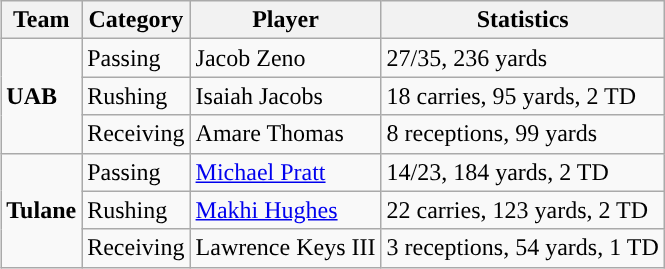<table class="wikitable" style="float: right;">
<tr>
<th>Team</th>
<th>Category</th>
<th>Player</th>
<th>Statistics</th>
</tr>
<tr>
<td rowspan=3><strong>UAB</strong></td>
<td>Passing</td>
<td>Jacob Zeno</td>
<td>27/35, 236 yards</td>
</tr>
<tr>
<td>Rushing</td>
<td>Isaiah Jacobs</td>
<td>18 carries, 95 yards, 2 TD</td>
</tr>
<tr>
<td>Receiving</td>
<td>Amare Thomas</td>
<td>8 receptions, 99 yards</td>
</tr>
<tr>
<td rowspan=3><strong>Tulane</strong></td>
<td>Passing</td>
<td><a href='#'>Michael Pratt</a></td>
<td>14/23, 184 yards, 2 TD</td>
</tr>
<tr>
<td>Rushing</td>
<td><a href='#'>Makhi Hughes</a></td>
<td>22 carries, 123 yards, 2 TD</td>
</tr>
<tr>
<td>Receiving</td>
<td>Lawrence Keys III</td>
<td>3 receptions, 54 yards, 1 TD</td>
</tr>
</table>
